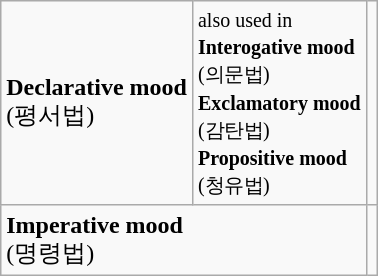<table class="wikitable">
<tr>
<td><strong>Declarative mood</strong><br>(평서법)</td>
<td><small>also used in</small><br><strong><small>Interogative mood</small></strong><br><small>(의문법)</small><br><strong><small>Exclamatory mood</small></strong><br><small>(감탄법)</small><br><strong><small>Propositive mood</small></strong><br><small>(청유법)</small></td>
<td></td>
</tr>
<tr>
<td colspan="2"><strong>Imperative mood</strong><br>(명령법)</td>
<td></td>
</tr>
</table>
